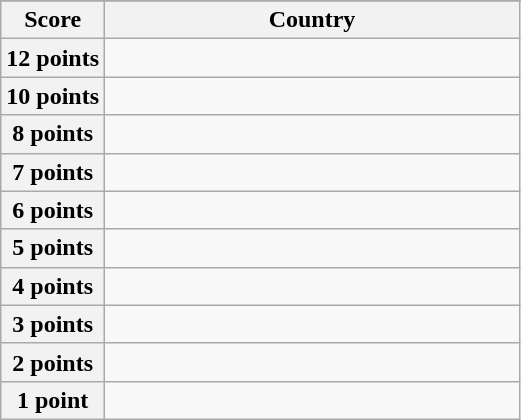<table class="wikitable">
<tr>
</tr>
<tr>
<th scope="col" width="20%">Score</th>
<th scope="col">Country</th>
</tr>
<tr>
<th scope="row">12 points</th>
<td></td>
</tr>
<tr>
<th scope="row">10 points</th>
<td></td>
</tr>
<tr>
<th scope="row">8 points</th>
<td></td>
</tr>
<tr>
<th scope="row">7 points</th>
<td></td>
</tr>
<tr>
<th scope="row">6 points</th>
<td></td>
</tr>
<tr>
<th scope="row">5 points</th>
<td></td>
</tr>
<tr>
<th scope="row">4 points</th>
<td></td>
</tr>
<tr>
<th scope="row">3 points</th>
<td></td>
</tr>
<tr>
<th scope="row">2 points</th>
<td></td>
</tr>
<tr>
<th scope="row">1 point</th>
<td></td>
</tr>
</table>
